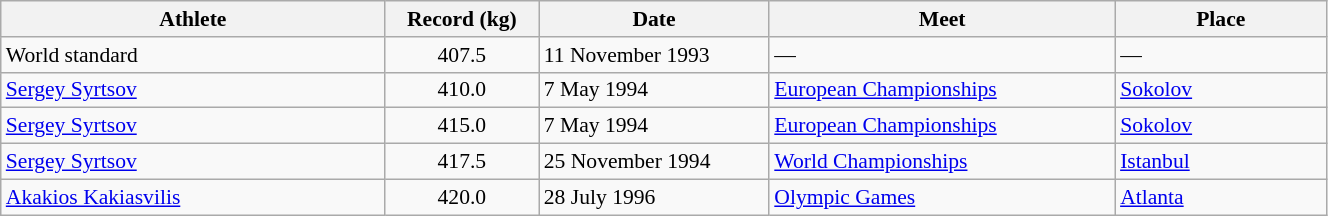<table class="wikitable" style="font-size:90%; width: 70%;">
<tr>
<th width=20%>Athlete</th>
<th width=8%>Record (kg)</th>
<th width=12%>Date</th>
<th width=18%>Meet</th>
<th width=11%>Place</th>
</tr>
<tr>
<td>World standard</td>
<td align="center">407.5</td>
<td>11 November 1993</td>
<td>—</td>
<td>—</td>
</tr>
<tr>
<td> <a href='#'>Sergey Syrtsov</a></td>
<td align="center">410.0</td>
<td>7 May 1994</td>
<td><a href='#'>European Championships</a></td>
<td><a href='#'>Sokolov</a></td>
</tr>
<tr>
<td> <a href='#'>Sergey Syrtsov</a></td>
<td align="center">415.0</td>
<td>7 May 1994</td>
<td><a href='#'>European Championships</a></td>
<td><a href='#'>Sokolov</a></td>
</tr>
<tr>
<td> <a href='#'>Sergey Syrtsov</a></td>
<td align="center">417.5</td>
<td>25 November 1994</td>
<td><a href='#'>World Championships</a></td>
<td><a href='#'>Istanbul</a></td>
</tr>
<tr>
<td> <a href='#'>Akakios Kakiasvilis</a></td>
<td align="center">420.0</td>
<td>28 July 1996</td>
<td><a href='#'>Olympic Games</a></td>
<td><a href='#'>Atlanta</a></td>
</tr>
</table>
